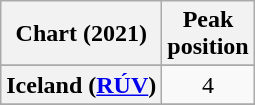<table class="wikitable sortable plainrowheaders" style="text-align:center">
<tr>
<th>Chart (2021)</th>
<th>Peak<br>position</th>
</tr>
<tr>
</tr>
<tr>
<th scope="row">Iceland (<a href='#'>RÚV</a>)</th>
<td>4</td>
</tr>
<tr>
</tr>
<tr>
</tr>
</table>
